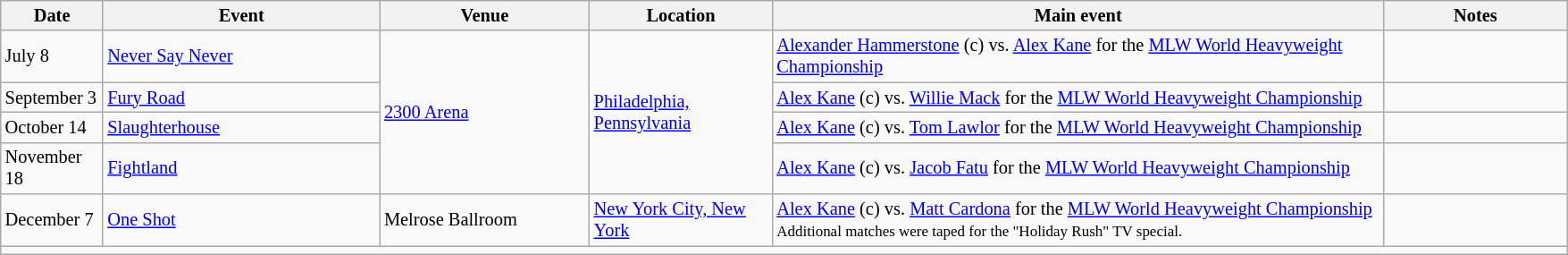<table class="sortable wikitable succession-box" style="font-size:85%; font-size:85%">
<tr>
<th scope="col" width="70">Date</th>
<th scope="col" width="200">Event</th>
<th scope="col" width="150">Venue</th>
<th scope="col" width="130">Location</th>
<th scope="col" width="450">Main event</th>
<th scope="col" width="130">Notes</th>
</tr>
<tr>
<td>July 8</td>
<td><a href='#'>Never Say Never</a></td>
<td rowspan=4><a href='#'>2300 Arena</a></td>
<td rowspan=4><a href='#'>Philadelphia, Pennsylvania</a></td>
<td><a href='#'>Alexander Hammerstone</a> (c) vs. <a href='#'>Alex Kane</a> for the <a href='#'>MLW World Heavyweight Championship</a></td>
<td></td>
</tr>
<tr>
<td>September 3</td>
<td><a href='#'>Fury Road</a></td>
<td><a href='#'>Alex Kane</a> (c) vs. <a href='#'>Willie Mack</a> for the <a href='#'>MLW World Heavyweight Championship</a></td>
<td></td>
</tr>
<tr>
<td>October 14</td>
<td><a href='#'>Slaughterhouse</a></td>
<td><a href='#'>Alex Kane</a> (c) vs. <a href='#'>Tom Lawlor</a> for the <a href='#'>MLW World Heavyweight Championship</a></td>
<td></td>
</tr>
<tr>
<td>November 18</td>
<td><a href='#'>Fightland</a></td>
<td><a href='#'>Alex Kane</a> (c) vs. <a href='#'>Jacob Fatu</a> for the <a href='#'>MLW World Heavyweight Championship</a></td>
<td></td>
</tr>
<tr>
<td>December 7</td>
<td><a href='#'>One Shot</a></td>
<td>Melrose Ballroom</td>
<td><a href='#'>New York City, New York</a></td>
<td><a href='#'>Alex Kane</a> (c) vs. <a href='#'>Matt Cardona</a> for the <a href='#'>MLW World Heavyweight Championship</a><br><small>Additional matches were taped for the "Holiday Rush" TV special.<br></small></td>
<td></td>
</tr>
<tr>
<td colspan="6"></td>
</tr>
</table>
